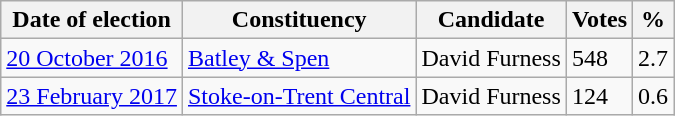<table class="wikitable">
<tr>
<th>Date of election</th>
<th>Constituency</th>
<th>Candidate</th>
<th>Votes</th>
<th>%</th>
</tr>
<tr>
<td><a href='#'>20 October 2016</a></td>
<td><a href='#'>Batley & Spen</a></td>
<td>David Furness</td>
<td>548</td>
<td>2.7</td>
</tr>
<tr>
<td><a href='#'>23 February 2017</a></td>
<td><a href='#'>Stoke-on-Trent Central</a></td>
<td>David Furness</td>
<td>124</td>
<td>0.6</td>
</tr>
</table>
